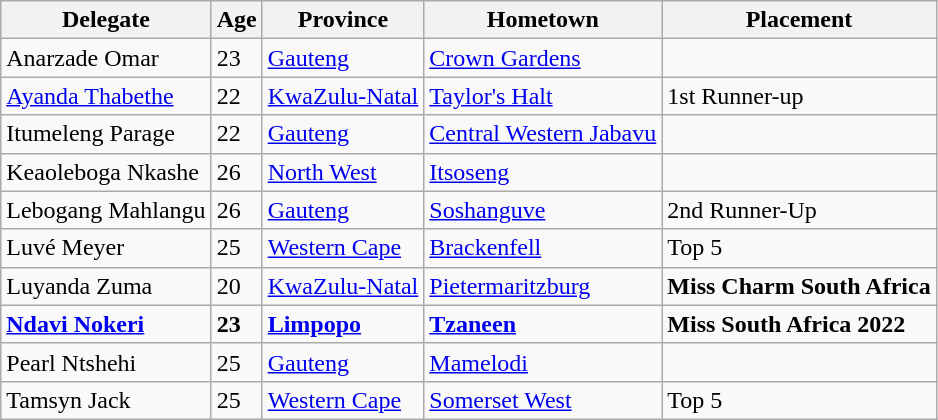<table class="wikitable sortable">
<tr>
<th>Delegate</th>
<th>Age</th>
<th>Province</th>
<th>Hometown</th>
<th>Placement</th>
</tr>
<tr>
<td>Anarzade Omar</td>
<td>23</td>
<td><a href='#'>Gauteng</a></td>
<td><a href='#'>Crown Gardens</a></td>
<td></td>
</tr>
<tr>
<td><a href='#'> Ayanda Thabethe</a></td>
<td>22</td>
<td><a href='#'>KwaZulu-Natal</a></td>
<td><a href='#'>Taylor's Halt</a></td>
<td>1st Runner-up</td>
</tr>
<tr>
<td>Itumeleng Parage</td>
<td>22</td>
<td><a href='#'>Gauteng</a></td>
<td><a href='#'>Central Western Jabavu</a></td>
<td></td>
</tr>
<tr>
<td>Keaoleboga Nkashe</td>
<td>26</td>
<td><a href='#'>North West</a></td>
<td><a href='#'>Itsoseng</a></td>
<td></td>
</tr>
<tr>
<td>Lebogang Mahlangu</td>
<td>26</td>
<td><a href='#'>Gauteng</a></td>
<td><a href='#'>Soshanguve</a></td>
<td>2nd Runner-Up</td>
</tr>
<tr>
<td>Luvé Meyer</td>
<td>25</td>
<td><a href='#'>Western Cape</a></td>
<td><a href='#'>Brackenfell</a></td>
<td>Top 5</td>
</tr>
<tr>
<td>Luyanda Zuma</td>
<td>20</td>
<td><a href='#'>KwaZulu-Natal</a></td>
<td><a href='#'>Pietermaritzburg</a></td>
<td><strong>Miss Charm South Africa</strong></td>
</tr>
<tr>
<td><strong><a href='#'>Ndavi Nokeri</a></strong></td>
<td><strong>23</strong></td>
<td><strong><a href='#'>Limpopo</a></strong></td>
<td><strong><a href='#'>Tzaneen</a></strong></td>
<td><strong>Miss South Africa 2022</strong></td>
</tr>
<tr>
<td>Pearl Ntshehi</td>
<td>25</td>
<td><a href='#'>Gauteng</a></td>
<td><a href='#'>Mamelodi</a></td>
<td></td>
</tr>
<tr>
<td>Tamsyn Jack</td>
<td>25</td>
<td><a href='#'>Western Cape</a></td>
<td><a href='#'>Somerset West</a></td>
<td>Top 5</td>
</tr>
</table>
